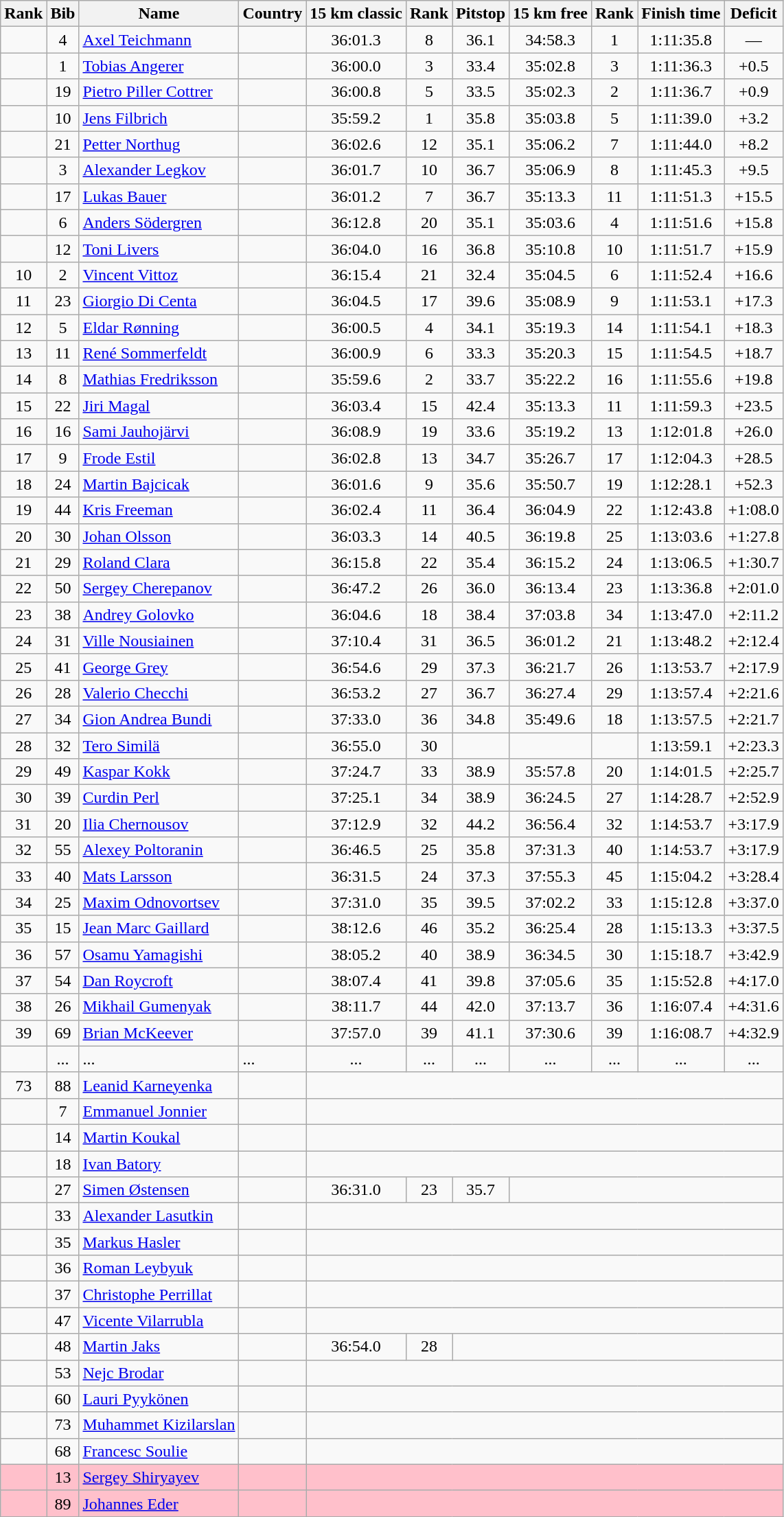<table class="wikitable sortable" style="text-align:center">
<tr>
<th>Rank</th>
<th>Bib</th>
<th>Name</th>
<th>Country</th>
<th>15 km classic</th>
<th>Rank</th>
<th>Pitstop</th>
<th>15 km free</th>
<th>Rank</th>
<th>Finish time</th>
<th>Deficit</th>
</tr>
<tr>
<td></td>
<td>4</td>
<td align=left><a href='#'>Axel Teichmann</a></td>
<td align=left></td>
<td>36:01.3</td>
<td>8</td>
<td>36.1</td>
<td>34:58.3</td>
<td>1</td>
<td>1:11:35.8</td>
<td>—</td>
</tr>
<tr>
<td></td>
<td>1</td>
<td align=left><a href='#'>Tobias Angerer</a></td>
<td align=left></td>
<td>36:00.0</td>
<td>3</td>
<td>33.4</td>
<td>35:02.8</td>
<td>3</td>
<td>1:11:36.3</td>
<td>+0.5</td>
</tr>
<tr>
<td></td>
<td>19</td>
<td align=left><a href='#'>Pietro Piller Cottrer</a></td>
<td align=left></td>
<td>36:00.8</td>
<td>5</td>
<td>33.5</td>
<td>35:02.3</td>
<td>2</td>
<td>1:11:36.7</td>
<td>+0.9</td>
</tr>
<tr>
<td></td>
<td>10</td>
<td align=left><a href='#'>Jens Filbrich</a></td>
<td align=left></td>
<td>35:59.2</td>
<td>1</td>
<td>35.8</td>
<td>35:03.8</td>
<td>5</td>
<td>1:11:39.0</td>
<td>+3.2</td>
</tr>
<tr>
<td></td>
<td>21</td>
<td align=left><a href='#'>Petter Northug</a></td>
<td align=left></td>
<td>36:02.6</td>
<td>12</td>
<td>35.1</td>
<td>35:06.2</td>
<td>7</td>
<td>1:11:44.0</td>
<td>+8.2</td>
</tr>
<tr>
<td></td>
<td>3</td>
<td align=left><a href='#'>Alexander Legkov</a></td>
<td align=left></td>
<td>36:01.7</td>
<td>10</td>
<td>36.7</td>
<td>35:06.9</td>
<td>8</td>
<td>1:11:45.3</td>
<td>+9.5</td>
</tr>
<tr>
<td></td>
<td>17</td>
<td align=left><a href='#'>Lukas Bauer</a></td>
<td align=left></td>
<td>36:01.2</td>
<td>7</td>
<td>36.7</td>
<td>35:13.3</td>
<td>11</td>
<td>1:11:51.3</td>
<td>+15.5</td>
</tr>
<tr>
<td></td>
<td>6</td>
<td align=left><a href='#'>Anders Södergren</a></td>
<td align=left></td>
<td>36:12.8</td>
<td>20</td>
<td>35.1</td>
<td>35:03.6</td>
<td>4</td>
<td>1:11:51.6</td>
<td>+15.8</td>
</tr>
<tr>
<td></td>
<td>12</td>
<td align=left><a href='#'>Toni Livers</a></td>
<td align=left></td>
<td>36:04.0</td>
<td>16</td>
<td>36.8</td>
<td>35:10.8</td>
<td>10</td>
<td>1:11:51.7</td>
<td>+15.9</td>
</tr>
<tr>
<td>10</td>
<td>2</td>
<td align=left><a href='#'>Vincent Vittoz</a></td>
<td align=left></td>
<td>36:15.4</td>
<td>21</td>
<td>32.4</td>
<td>35:04.5</td>
<td>6</td>
<td>1:11:52.4</td>
<td>+16.6</td>
</tr>
<tr>
<td>11</td>
<td>23</td>
<td align=left><a href='#'>Giorgio Di Centa</a></td>
<td align=left></td>
<td>36:04.5</td>
<td>17</td>
<td>39.6</td>
<td>35:08.9</td>
<td>9</td>
<td>1:11:53.1</td>
<td>+17.3</td>
</tr>
<tr>
<td>12</td>
<td>5</td>
<td align=left><a href='#'>Eldar Rønning</a></td>
<td align=left></td>
<td>36:00.5</td>
<td>4</td>
<td>34.1</td>
<td>35:19.3</td>
<td>14</td>
<td>1:11:54.1</td>
<td>+18.3</td>
</tr>
<tr>
<td>13</td>
<td>11</td>
<td align=left><a href='#'>René Sommerfeldt</a></td>
<td align=left></td>
<td>36:00.9</td>
<td>6</td>
<td>33.3</td>
<td>35:20.3</td>
<td>15</td>
<td>1:11:54.5</td>
<td>+18.7</td>
</tr>
<tr>
<td>14</td>
<td>8</td>
<td align=left><a href='#'>Mathias Fredriksson</a></td>
<td align=left></td>
<td>35:59.6</td>
<td>2</td>
<td>33.7</td>
<td>35:22.2</td>
<td>16</td>
<td>1:11:55.6</td>
<td>+19.8</td>
</tr>
<tr>
<td>15</td>
<td>22</td>
<td align=left><a href='#'>Jiri Magal</a></td>
<td align=left></td>
<td>36:03.4</td>
<td>15</td>
<td>42.4</td>
<td>35:13.3</td>
<td>11</td>
<td>1:11:59.3</td>
<td>+23.5</td>
</tr>
<tr>
<td>16</td>
<td>16</td>
<td align=left><a href='#'>Sami Jauhojärvi</a></td>
<td align=left></td>
<td>36:08.9</td>
<td>19</td>
<td>33.6</td>
<td>35:19.2</td>
<td>13</td>
<td>1:12:01.8</td>
<td>+26.0</td>
</tr>
<tr>
<td>17</td>
<td>9</td>
<td align=left><a href='#'>Frode Estil</a></td>
<td align=left></td>
<td>36:02.8</td>
<td>13</td>
<td>34.7</td>
<td>35:26.7</td>
<td>17</td>
<td>1:12:04.3</td>
<td>+28.5</td>
</tr>
<tr>
<td>18</td>
<td>24</td>
<td align=left><a href='#'>Martin Bajcicak</a></td>
<td align=left></td>
<td>36:01.6</td>
<td>9</td>
<td>35.6</td>
<td>35:50.7</td>
<td>19</td>
<td>1:12:28.1</td>
<td>+52.3</td>
</tr>
<tr>
<td>19</td>
<td>44</td>
<td align=left><a href='#'>Kris Freeman</a></td>
<td align=left></td>
<td>36:02.4</td>
<td>11</td>
<td>36.4</td>
<td>36:04.9</td>
<td>22</td>
<td>1:12:43.8</td>
<td>+1:08.0</td>
</tr>
<tr>
<td>20</td>
<td>30</td>
<td align=left><a href='#'>Johan Olsson</a></td>
<td align=left></td>
<td>36:03.3</td>
<td>14</td>
<td>40.5</td>
<td>36:19.8</td>
<td>25</td>
<td>1:13:03.6</td>
<td>+1:27.8</td>
</tr>
<tr>
<td>21</td>
<td>29</td>
<td align=left><a href='#'>Roland Clara</a></td>
<td align=left></td>
<td>36:15.8</td>
<td>22</td>
<td>35.4</td>
<td>36:15.2</td>
<td>24</td>
<td>1:13:06.5</td>
<td>+1:30.7</td>
</tr>
<tr>
<td>22</td>
<td>50</td>
<td align=left><a href='#'>Sergey Cherepanov</a></td>
<td align=left></td>
<td>36:47.2</td>
<td>26</td>
<td>36.0</td>
<td>36:13.4</td>
<td>23</td>
<td>1:13:36.8</td>
<td>+2:01.0</td>
</tr>
<tr>
<td>23</td>
<td>38</td>
<td align=left><a href='#'>Andrey Golovko</a></td>
<td align=left></td>
<td>36:04.6</td>
<td>18</td>
<td>38.4</td>
<td>37:03.8</td>
<td>34</td>
<td>1:13:47.0</td>
<td>+2:11.2</td>
</tr>
<tr>
<td>24</td>
<td>31</td>
<td align=left><a href='#'>Ville Nousiainen</a></td>
<td align=left></td>
<td>37:10.4</td>
<td>31</td>
<td>36.5</td>
<td>36:01.2</td>
<td>21</td>
<td>1:13:48.2</td>
<td>+2:12.4</td>
</tr>
<tr>
<td>25</td>
<td>41</td>
<td align=left><a href='#'>George Grey</a></td>
<td align=left></td>
<td>36:54.6</td>
<td>29</td>
<td>37.3</td>
<td>36:21.7</td>
<td>26</td>
<td>1:13:53.7</td>
<td>+2:17.9</td>
</tr>
<tr>
<td>26</td>
<td>28</td>
<td align=left><a href='#'>Valerio Checchi</a></td>
<td align=left></td>
<td>36:53.2</td>
<td>27</td>
<td>36.7</td>
<td>36:27.4</td>
<td>29</td>
<td>1:13:57.4</td>
<td>+2:21.6</td>
</tr>
<tr>
<td>27</td>
<td>34</td>
<td align=left><a href='#'>Gion Andrea Bundi</a></td>
<td align=left></td>
<td>37:33.0</td>
<td>36</td>
<td>34.8</td>
<td>35:49.6</td>
<td>18</td>
<td>1:13:57.5</td>
<td>+2:21.7</td>
</tr>
<tr>
<td>28</td>
<td>32</td>
<td align=left><a href='#'>Tero Similä</a></td>
<td align=left></td>
<td>36:55.0</td>
<td>30</td>
<td></td>
<td></td>
<td></td>
<td>1:13:59.1</td>
<td>+2:23.3</td>
</tr>
<tr>
<td>29</td>
<td>49</td>
<td align=left><a href='#'>Kaspar Kokk</a></td>
<td align=left></td>
<td>37:24.7</td>
<td>33</td>
<td>38.9</td>
<td>35:57.8</td>
<td>20</td>
<td>1:14:01.5</td>
<td>+2:25.7</td>
</tr>
<tr>
<td>30</td>
<td>39</td>
<td align=left><a href='#'>Curdin Perl</a></td>
<td align=left></td>
<td>37:25.1</td>
<td>34</td>
<td>38.9</td>
<td>36:24.5</td>
<td>27</td>
<td>1:14:28.7</td>
<td>+2:52.9</td>
</tr>
<tr>
<td>31</td>
<td>20</td>
<td align=left><a href='#'>Ilia Chernousov</a></td>
<td align=left></td>
<td>37:12.9</td>
<td>32</td>
<td>44.2</td>
<td>36:56.4</td>
<td>32</td>
<td>1:14:53.7</td>
<td>+3:17.9</td>
</tr>
<tr>
<td>32</td>
<td>55</td>
<td align=left><a href='#'>Alexey Poltoranin</a></td>
<td align=left></td>
<td>36:46.5</td>
<td>25</td>
<td>35.8</td>
<td>37:31.3</td>
<td>40</td>
<td>1:14:53.7</td>
<td>+3:17.9</td>
</tr>
<tr>
<td>33</td>
<td>40</td>
<td align=left><a href='#'>Mats Larsson</a></td>
<td align=left></td>
<td>36:31.5</td>
<td>24</td>
<td>37.3</td>
<td>37:55.3</td>
<td>45</td>
<td>1:15:04.2</td>
<td>+3:28.4</td>
</tr>
<tr>
<td>34</td>
<td>25</td>
<td align=left><a href='#'>Maxim Odnovortsev</a></td>
<td align=left></td>
<td>37:31.0</td>
<td>35</td>
<td>39.5</td>
<td>37:02.2</td>
<td>33</td>
<td>1:15:12.8</td>
<td>+3:37.0</td>
</tr>
<tr>
<td>35</td>
<td>15</td>
<td align=left><a href='#'>Jean Marc Gaillard</a></td>
<td align=left></td>
<td>38:12.6</td>
<td>46</td>
<td>35.2</td>
<td>36:25.4</td>
<td>28</td>
<td>1:15:13.3</td>
<td>+3:37.5</td>
</tr>
<tr>
<td>36</td>
<td>57</td>
<td align=left><a href='#'>Osamu Yamagishi</a></td>
<td align=left></td>
<td>38:05.2</td>
<td>40</td>
<td>38.9</td>
<td>36:34.5</td>
<td>30</td>
<td>1:15:18.7</td>
<td>+3:42.9</td>
</tr>
<tr>
<td>37</td>
<td>54</td>
<td align=left><a href='#'>Dan Roycroft</a></td>
<td align=left></td>
<td>38:07.4</td>
<td>41</td>
<td>39.8</td>
<td>37:05.6</td>
<td>35</td>
<td>1:15:52.8</td>
<td>+4:17.0</td>
</tr>
<tr>
<td>38</td>
<td>26</td>
<td align=left><a href='#'>Mikhail Gumenyak</a></td>
<td align=left></td>
<td>38:11.7</td>
<td>44</td>
<td>42.0</td>
<td>37:13.7</td>
<td>36</td>
<td>1:16:07.4</td>
<td>+4:31.6</td>
</tr>
<tr>
<td>39</td>
<td>69</td>
<td align=left><a href='#'>Brian McKeever</a></td>
<td align=left></td>
<td>37:57.0</td>
<td>39</td>
<td>41.1</td>
<td>37:30.6</td>
<td>39</td>
<td>1:16:08.7</td>
<td>+4:32.9</td>
</tr>
<tr>
<td></td>
<td>...</td>
<td align=left>...</td>
<td align=left>...</td>
<td>...</td>
<td>...</td>
<td>...</td>
<td>...</td>
<td>...</td>
<td>...</td>
<td>...</td>
</tr>
<tr>
<td>73</td>
<td>88</td>
<td align=left><a href='#'>Leanid Karneyenka</a></td>
<td align=left></td>
<td colspan="7"></td>
</tr>
<tr>
<td></td>
<td>7</td>
<td align=left><a href='#'>Emmanuel Jonnier</a></td>
<td align=left></td>
<td colspan="7"></td>
</tr>
<tr>
<td></td>
<td>14</td>
<td align=left><a href='#'>Martin Koukal</a></td>
<td align=left></td>
<td colspan="7"></td>
</tr>
<tr>
<td></td>
<td>18</td>
<td align=left><a href='#'>Ivan Batory</a></td>
<td align=left></td>
<td colspan="7"></td>
</tr>
<tr>
<td></td>
<td>27</td>
<td align=left><a href='#'>Simen Østensen</a></td>
<td align=left></td>
<td>36:31.0</td>
<td>23</td>
<td>35.7</td>
<td colspan="4"></td>
</tr>
<tr>
<td></td>
<td>33</td>
<td align=left><a href='#'>Alexander Lasutkin</a></td>
<td align=left></td>
<td colspan="7"></td>
</tr>
<tr>
<td></td>
<td>35</td>
<td align=left><a href='#'>Markus Hasler</a></td>
<td align=left></td>
<td colspan="7"></td>
</tr>
<tr>
<td></td>
<td>36</td>
<td align=left><a href='#'>Roman Leybyuk</a></td>
<td align=left></td>
<td colspan="7"></td>
</tr>
<tr>
<td></td>
<td>37</td>
<td align=left><a href='#'>Christophe Perrillat</a></td>
<td align=left></td>
<td colspan="7"></td>
</tr>
<tr>
<td></td>
<td>47</td>
<td align=left><a href='#'>Vicente Vilarrubla</a></td>
<td align=left></td>
<td colspan="7"></td>
</tr>
<tr>
<td></td>
<td>48</td>
<td align=left><a href='#'>Martin Jaks</a></td>
<td align=left></td>
<td>36:54.0</td>
<td>28</td>
<td colspan="5"></td>
</tr>
<tr>
<td></td>
<td>53</td>
<td align=left><a href='#'>Nejc Brodar</a></td>
<td align=left></td>
<td colspan="7"></td>
</tr>
<tr>
<td></td>
<td>60</td>
<td align=left><a href='#'>Lauri Pyykönen</a></td>
<td align=left></td>
<td colspan="7"></td>
</tr>
<tr>
<td></td>
<td>73</td>
<td align=left><a href='#'>Muhammet Kizilarslan</a></td>
<td align=left></td>
<td colspan="7"></td>
</tr>
<tr>
<td></td>
<td>68</td>
<td align=left><a href='#'>Francesc Soulie</a></td>
<td align=left></td>
<td colspan="7"></td>
</tr>
<tr bgcolor=pink>
<td></td>
<td>13</td>
<td align=left><a href='#'>Sergey Shiryayev</a></td>
<td align=left></td>
<td colspan="7"></td>
</tr>
<tr bgcolor=pink>
<td></td>
<td>89</td>
<td align=left><a href='#'>Johannes Eder</a></td>
<td align=left></td>
<td colspan="7"></td>
</tr>
</table>
